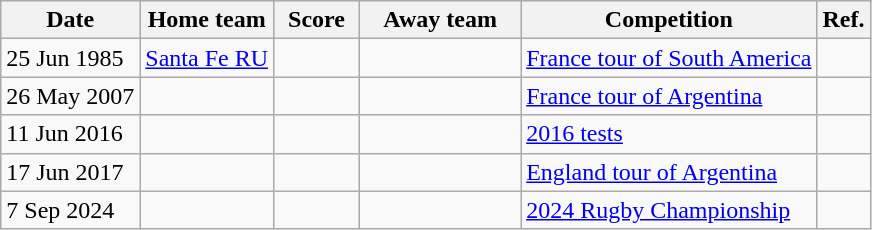<table class="wikitable"  style="text-align:left; width:;">
<tr>
<th>Date</th>
<th width= px>Home team</th>
<th width=50px>Score</th>
<th width=100px>Away team</th>
<th>Competition</th>
<th>Ref.</th>
</tr>
<tr>
<td>25 Jun 1985</td>
<td> <a href='#'>Santa Fe RU</a></td>
<td></td>
<td></td>
<td><a href='#'>France tour of South America</a></td>
<td></td>
</tr>
<tr>
<td>26 May 2007</td>
<td></td>
<td></td>
<td></td>
<td><a href='#'>France tour of Argentina</a></td>
<td></td>
</tr>
<tr>
<td>11 Jun 2016</td>
<td></td>
<td></td>
<td></td>
<td><a href='#'>2016 tests</a></td>
<td></td>
</tr>
<tr>
<td>17 Jun 2017</td>
<td></td>
<td></td>
<td></td>
<td><a href='#'>England tour of Argentina</a></td>
<td></td>
</tr>
<tr>
<td>7 Sep 2024</td>
<td></td>
<td></td>
<td></td>
<td><a href='#'>2024 Rugby Championship</a></td>
<td></td>
</tr>
</table>
